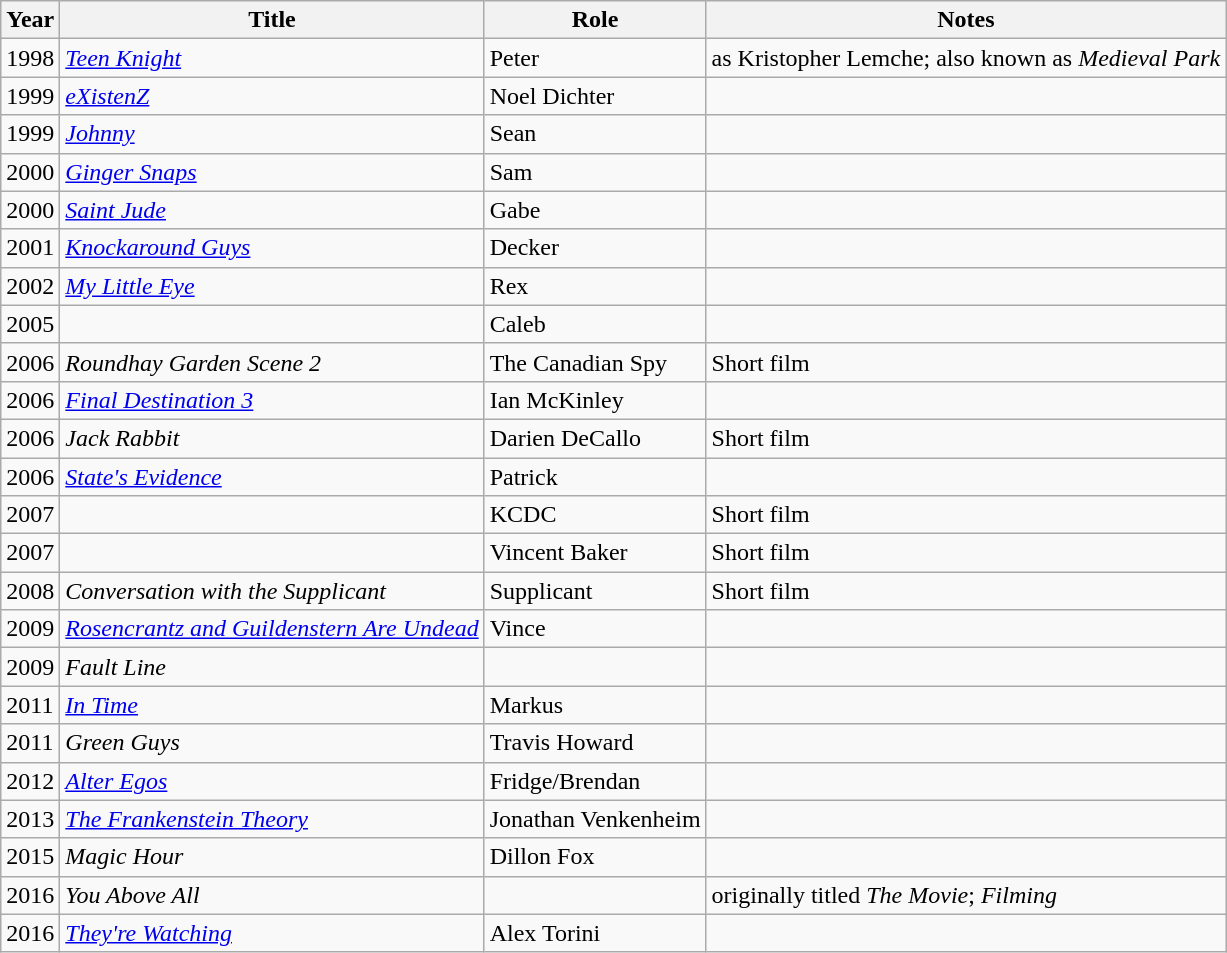<table class="wikitable sortable">
<tr>
<th>Year</th>
<th>Title</th>
<th>Role</th>
<th class="unsortable">Notes</th>
</tr>
<tr>
<td>1998</td>
<td><em><a href='#'>Teen Knight</a></em></td>
<td>Peter</td>
<td>as Kristopher Lemche; also known as <em>Medieval Park</em></td>
</tr>
<tr>
<td>1999</td>
<td><em><a href='#'>eXistenZ</a></em></td>
<td>Noel Dichter</td>
<td></td>
</tr>
<tr>
<td>1999</td>
<td><em><a href='#'>Johnny</a></em></td>
<td>Sean</td>
<td></td>
</tr>
<tr>
<td>2000</td>
<td><em><a href='#'>Ginger Snaps</a></em></td>
<td>Sam</td>
<td></td>
</tr>
<tr>
<td>2000</td>
<td><em><a href='#'>Saint Jude</a></em></td>
<td>Gabe</td>
<td></td>
</tr>
<tr>
<td>2001</td>
<td><em><a href='#'>Knockaround Guys</a></em></td>
<td>Decker</td>
<td></td>
</tr>
<tr>
<td>2002</td>
<td><em><a href='#'>My Little Eye</a></em></td>
<td>Rex</td>
<td></td>
</tr>
<tr>
<td>2005</td>
<td><em></em></td>
<td>Caleb</td>
<td></td>
</tr>
<tr>
<td>2006</td>
<td><em>Roundhay Garden Scene 2</em></td>
<td>The Canadian Spy</td>
<td>Short film</td>
</tr>
<tr>
<td>2006</td>
<td><em><a href='#'>Final Destination 3</a></em></td>
<td>Ian McKinley</td>
<td></td>
</tr>
<tr>
<td>2006</td>
<td><em>Jack Rabbit</em></td>
<td>Darien DeCallo</td>
<td>Short film</td>
</tr>
<tr>
<td>2006</td>
<td><em><a href='#'>State's Evidence</a></em></td>
<td>Patrick</td>
<td></td>
</tr>
<tr>
<td>2007</td>
<td><em></em></td>
<td>KCDC</td>
<td>Short film</td>
</tr>
<tr>
<td>2007</td>
<td><em></em></td>
<td>Vincent Baker</td>
<td>Short film</td>
</tr>
<tr>
<td>2008</td>
<td><em>Conversation with the Supplicant</em></td>
<td>Supplicant</td>
<td>Short film</td>
</tr>
<tr>
<td>2009</td>
<td><em><a href='#'>Rosencrantz and Guildenstern Are Undead</a></em></td>
<td>Vince</td>
<td></td>
</tr>
<tr>
<td>2009</td>
<td><em>Fault Line</em></td>
<td></td>
<td></td>
</tr>
<tr>
<td>2011</td>
<td><em><a href='#'>In Time</a></em></td>
<td>Markus</td>
<td></td>
</tr>
<tr>
<td>2011</td>
<td><em>Green Guys</em></td>
<td>Travis Howard</td>
<td></td>
</tr>
<tr>
<td>2012</td>
<td><em><a href='#'>Alter Egos</a></em></td>
<td>Fridge/Brendan</td>
<td></td>
</tr>
<tr>
<td>2013</td>
<td data-sort-value="Frankenstein Theory, The"><em><a href='#'>The Frankenstein Theory</a></em></td>
<td>Jonathan Venkenheim</td>
<td></td>
</tr>
<tr>
<td>2015</td>
<td><em>Magic Hour</em></td>
<td>Dillon Fox</td>
<td></td>
</tr>
<tr>
<td>2016</td>
<td><em>You Above All</em></td>
<td></td>
<td>originally titled <em>The Movie</em>; <em>Filming</em></td>
</tr>
<tr>
<td>2016</td>
<td><em><a href='#'>They're Watching</a></em></td>
<td>Alex Torini</td>
<td></td>
</tr>
</table>
